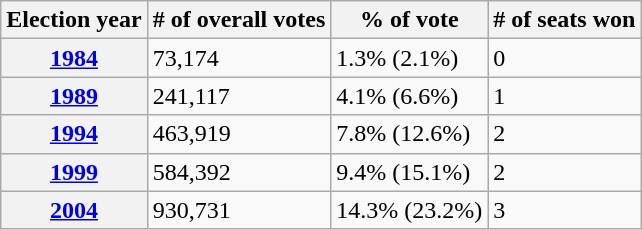<table class="wikitable">
<tr>
<th>Election year</th>
<th># of overall votes</th>
<th>% of vote</th>
<th># of seats won</th>
</tr>
<tr>
<th><a href='#'>1984</a></th>
<td>73,174</td>
<td>1.3% (2.1%)</td>
<td>0</td>
</tr>
<tr>
<th><a href='#'>1989</a></th>
<td>241,117</td>
<td>4.1% (6.6%)</td>
<td>1</td>
</tr>
<tr>
<th><a href='#'>1994</a></th>
<td>463,919</td>
<td>7.8% (12.6%)</td>
<td>2</td>
</tr>
<tr>
<th><a href='#'>1999</a></th>
<td>584,392</td>
<td>9.4% (15.1%)</td>
<td>2</td>
</tr>
<tr>
<th><a href='#'>2004</a></th>
<td>930,731</td>
<td>14.3% (23.2%)</td>
<td>3</td>
</tr>
</table>
